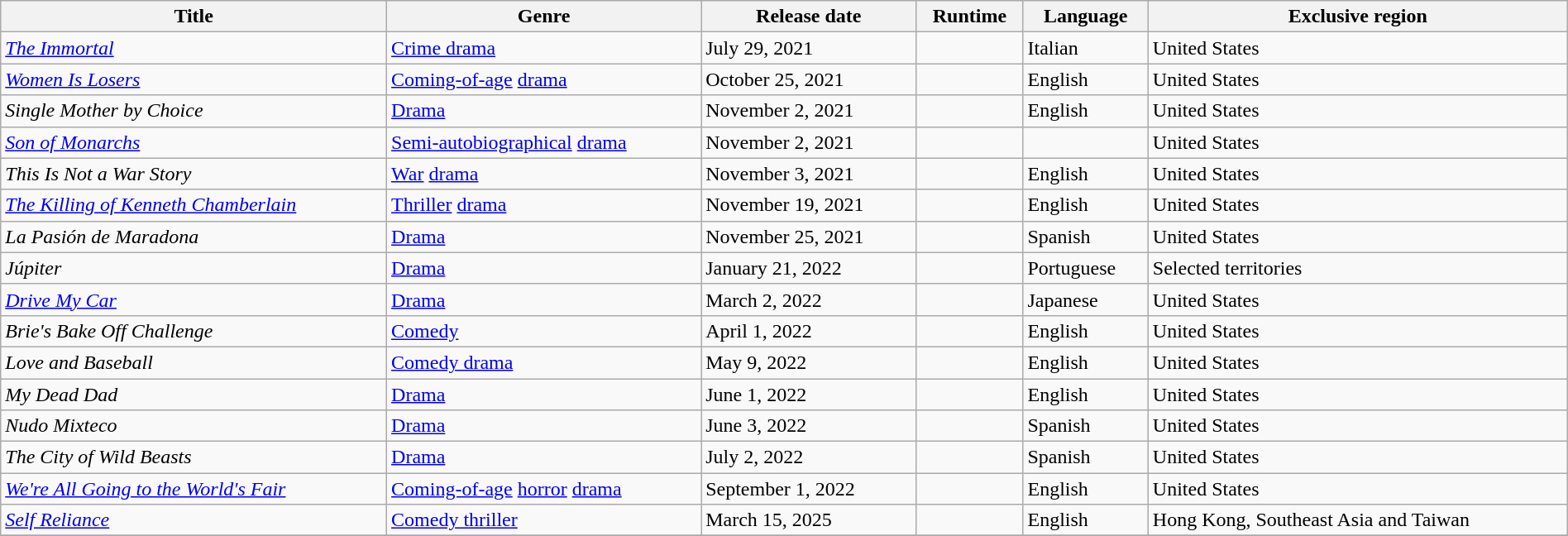<table class="wikitable sortable" style="width:100%;">
<tr>
<th>Title</th>
<th>Genre</th>
<th>Release date</th>
<th>Runtime</th>
<th>Language</th>
<th>Exclusive region</th>
</tr>
<tr>
<td><em><a href='#'>The Immortal</a></em></td>
<td><a href='#'>Crime drama</a></td>
<td>July 29, 2021</td>
<td></td>
<td>Italian</td>
<td>United States</td>
</tr>
<tr>
<td><em><a href='#'>Women Is Losers</a></em></td>
<td><a href='#'>Coming-of-age</a> <a href='#'>drama</a></td>
<td>October 25, 2021</td>
<td></td>
<td>English</td>
<td>United States</td>
</tr>
<tr>
<td><em>Single Mother by Choice</em></td>
<td><a href='#'>Drama</a></td>
<td>November 2, 2021</td>
<td></td>
<td>English</td>
<td>United States</td>
</tr>
<tr>
<td><em><a href='#'>Son of Monarchs</a></em></td>
<td><a href='#'>Semi-autobiographical</a> <a href='#'>drama</a></td>
<td>November 2, 2021</td>
<td></td>
<td></td>
<td>United States</td>
</tr>
<tr>
<td><em>This Is Not a War Story</em></td>
<td><a href='#'>War</a> <a href='#'>drama</a></td>
<td>November 3, 2021</td>
<td></td>
<td>English</td>
<td>United States</td>
</tr>
<tr>
<td><em><a href='#'>The Killing of Kenneth Chamberlain</a></em></td>
<td><a href='#'>Thriller</a> <a href='#'>drama</a></td>
<td>November 19, 2021</td>
<td></td>
<td>English</td>
<td>United States</td>
</tr>
<tr>
<td><em>La Pasión de Maradona</em></td>
<td><a href='#'>Drama</a></td>
<td>November 25, 2021</td>
<td></td>
<td>Spanish</td>
<td>United States</td>
</tr>
<tr>
<td><em>Júpiter</em></td>
<td><a href='#'>Drama</a></td>
<td>January 21, 2022</td>
<td></td>
<td>Portuguese</td>
<td>Selected territories</td>
</tr>
<tr>
<td><em><a href='#'>Drive My Car</a></em></td>
<td><a href='#'>Drama</a></td>
<td>March 2, 2022</td>
<td></td>
<td>Japanese</td>
<td>United States</td>
</tr>
<tr>
<td><em>Brie's Bake Off Challenge</em></td>
<td><a href='#'>Comedy</a></td>
<td>April 1, 2022</td>
<td></td>
<td>English</td>
<td>United States</td>
</tr>
<tr>
<td><em>Love and Baseball</em></td>
<td><a href='#'>Comedy drama</a></td>
<td>May 9, 2022</td>
<td></td>
<td>English</td>
<td>United States</td>
</tr>
<tr>
<td><em>My Dead Dad</em></td>
<td><a href='#'>Drama</a></td>
<td>June 1, 2022</td>
<td></td>
<td>English</td>
<td>United States</td>
</tr>
<tr>
<td><em>Nudo Mixteco</em></td>
<td><a href='#'>Drama</a></td>
<td>June 3, 2022</td>
<td></td>
<td>Spanish</td>
<td>United States</td>
</tr>
<tr>
<td><em>The City of Wild Beasts</em></td>
<td><a href='#'>Drama</a></td>
<td>July 2, 2022</td>
<td></td>
<td>Spanish</td>
<td>United States</td>
</tr>
<tr>
<td><em><a href='#'>We're All Going to the World's Fair</a></em></td>
<td><a href='#'>Coming-of-age</a> <a href='#'>horror</a> <a href='#'>drama</a></td>
<td>September 1, 2022</td>
<td></td>
<td>English</td>
<td>United States</td>
</tr>
<tr>
<td><em><a href='#'>Self Reliance</a></em></td>
<td><a href='#'>Comedy thriller</a></td>
<td>March 15, 2025</td>
<td></td>
<td>English</td>
<td>Hong Kong, Southeast Asia and Taiwan</td>
</tr>
<tr>
</tr>
</table>
